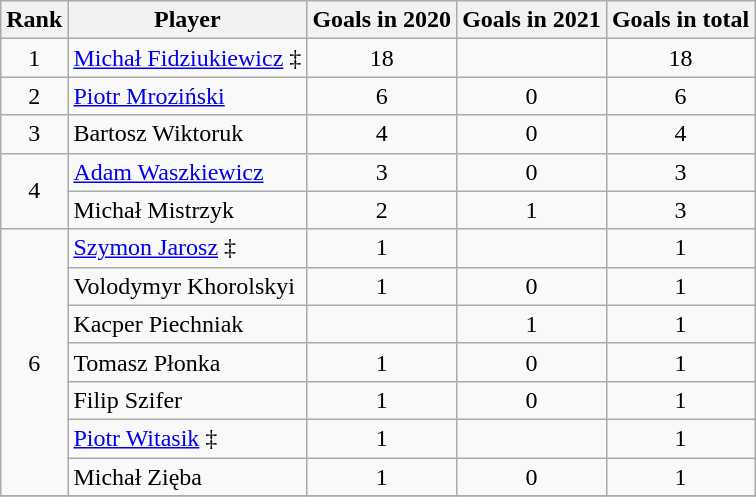<table class="wikitable" style="text-align:center">
<tr>
<th>Rank</th>
<th>Player</th>
<th>Goals in 2020</th>
<th>Goals in 2021</th>
<th>Goals in total</th>
</tr>
<tr>
<td>1</td>
<td align="left"> <a href='#'>Michał Fidziukiewicz</a> ‡</td>
<td>18</td>
<td></td>
<td>18</td>
</tr>
<tr>
<td>2</td>
<td align="left"> <a href='#'>Piotr Mroziński</a></td>
<td>6</td>
<td>0</td>
<td>6</td>
</tr>
<tr>
<td>3</td>
<td align="left"> Bartosz Wiktoruk</td>
<td>4</td>
<td>0</td>
<td>4</td>
</tr>
<tr>
<td rowspan="2">4</td>
<td align="left"> <a href='#'>Adam Waszkiewicz</a></td>
<td>3</td>
<td>0</td>
<td>3</td>
</tr>
<tr>
<td align="left"> Michał Mistrzyk</td>
<td>2</td>
<td>1</td>
<td>3</td>
</tr>
<tr>
<td rowspan="7">6</td>
<td align="left"> <a href='#'>Szymon Jarosz</a> ‡</td>
<td>1</td>
<td></td>
<td>1</td>
</tr>
<tr>
<td align="left"> Volodymyr Khorolskyi</td>
<td>1</td>
<td>0</td>
<td>1</td>
</tr>
<tr>
<td align="left"> Kacper Piechniak</td>
<td></td>
<td>1</td>
<td>1</td>
</tr>
<tr>
<td align="left"> Tomasz Płonka</td>
<td>1</td>
<td>0</td>
<td>1</td>
</tr>
<tr>
<td align="left"> Filip Szifer</td>
<td>1</td>
<td>0</td>
<td>1</td>
</tr>
<tr>
<td align="left"> <a href='#'>Piotr Witasik</a> ‡</td>
<td>1</td>
<td></td>
<td>1</td>
</tr>
<tr>
<td align="left"> Michał Zięba</td>
<td>1</td>
<td>0</td>
<td>1</td>
</tr>
<tr>
</tr>
</table>
